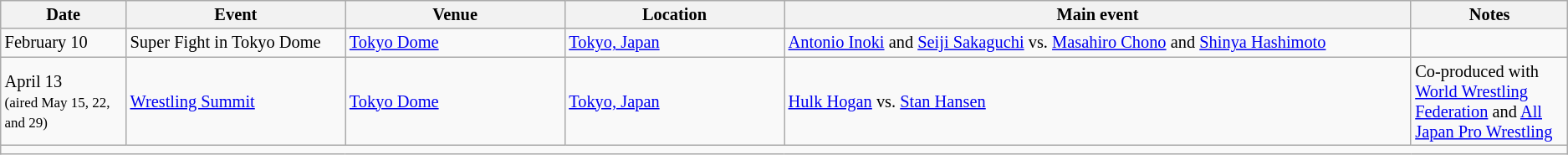<table class="sortable wikitable succession-box" style="font-size:85%;">
<tr>
<th width=8%>Date</th>
<th width=14%>Event</th>
<th width=14%>Venue</th>
<th width=14%>Location</th>
<th width=40%>Main event</th>
<th width=14%>Notes</th>
</tr>
<tr>
<td>February 10</td>
<td>Super Fight in Tokyo Dome</td>
<td><a href='#'>Tokyo Dome</a></td>
<td><a href='#'>Tokyo, Japan</a></td>
<td><a href='#'>Antonio Inoki</a> and <a href='#'>Seiji Sakaguchi</a> vs. <a href='#'>Masahiro Chono</a> and <a href='#'>Shinya Hashimoto</a></td>
<td></td>
</tr>
<tr>
<td>April 13<br><small>(aired May 15, 22, and 29)</small></td>
<td><a href='#'>Wrestling Summit</a></td>
<td><a href='#'>Tokyo Dome</a></td>
<td><a href='#'>Tokyo, Japan</a></td>
<td><a href='#'>Hulk Hogan</a> vs. <a href='#'>Stan Hansen</a></td>
<td>Co-produced with <a href='#'>World Wrestling Federation</a> and <a href='#'>All Japan Pro Wrestling</a></td>
</tr>
<tr>
<td colspan=6></td>
</tr>
</table>
